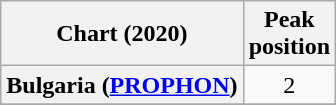<table class="wikitable sortable plainrowheaders" style="text-align:center">
<tr>
<th>Chart (2020)</th>
<th>Peak<br>position</th>
</tr>
<tr>
<th scope="row">Bulgaria (<a href='#'>PROPHON</a>)</th>
<td>2</td>
</tr>
<tr>
</tr>
</table>
